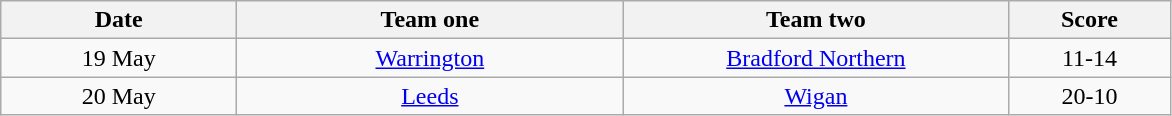<table class="wikitable" style="text-align: center">
<tr>
<th width=150>Date</th>
<th width=250>Team one</th>
<th width=250>Team two</th>
<th width=100>Score</th>
</tr>
<tr>
<td>19 May</td>
<td><a href='#'>Warrington</a></td>
<td><a href='#'>Bradford Northern</a></td>
<td>11-14</td>
</tr>
<tr>
<td>20 May</td>
<td><a href='#'>Leeds</a></td>
<td><a href='#'>Wigan</a></td>
<td>20-10</td>
</tr>
</table>
